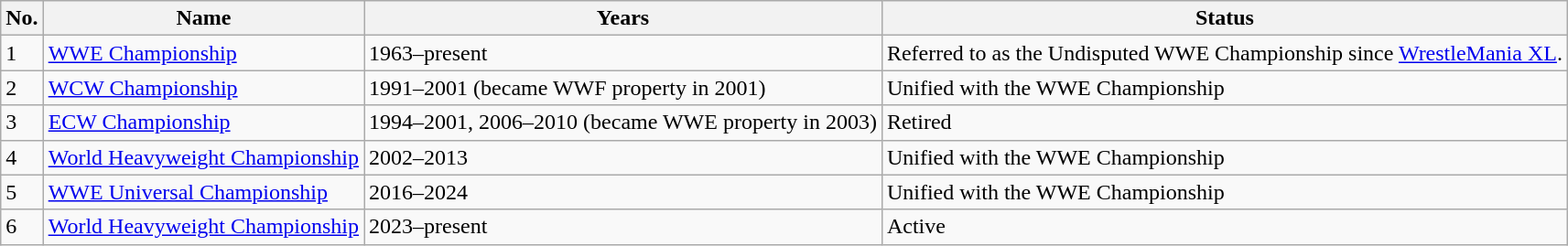<table class="wikitable">
<tr>
<th>No.</th>
<th>Name</th>
<th>Years</th>
<th>Status</th>
</tr>
<tr>
<td>1</td>
<td><a href='#'>WWE Championship</a></td>
<td>1963–present</td>
<td>Referred to as the Undisputed WWE Championship since <a href='#'>WrestleMania XL</a>.</td>
</tr>
<tr>
<td>2</td>
<td><a href='#'>WCW Championship</a></td>
<td>1991–2001 (became WWF property in 2001)</td>
<td>Unified with the WWE Championship</td>
</tr>
<tr>
<td>3</td>
<td><a href='#'>ECW Championship</a></td>
<td>1994–2001, 2006–2010 (became WWE property in 2003)</td>
<td>Retired</td>
</tr>
<tr>
<td>4</td>
<td><a href='#'>World Heavyweight Championship</a><br></td>
<td>2002–2013</td>
<td>Unified with the WWE Championship</td>
</tr>
<tr>
<td>5</td>
<td><a href='#'>WWE Universal Championship</a></td>
<td>2016–2024</td>
<td>Unified with the WWE Championship</td>
</tr>
<tr>
<td>6</td>
<td><a href='#'>World Heavyweight Championship</a><br></td>
<td>2023–present</td>
<td>Active</td>
</tr>
</table>
